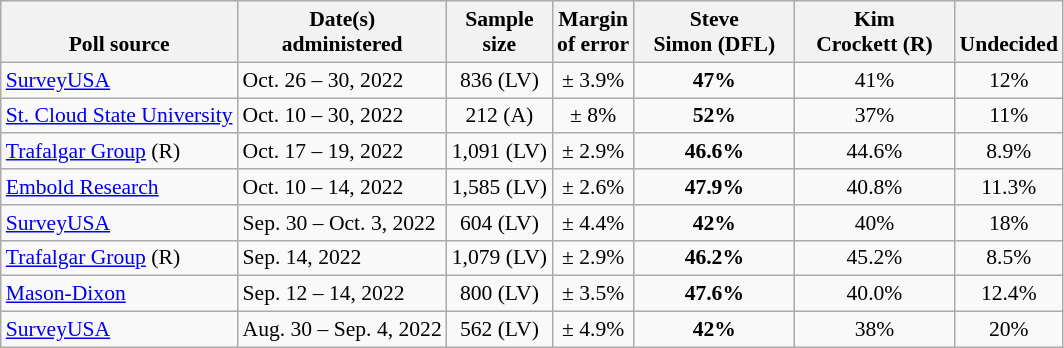<table class="wikitable" style="font-size:90%;text-align:center;">
<tr valign="bottom">
<th>Poll source</th>
<th>Date(s)<br>administered</th>
<th>Sample<br>size</th>
<th>Margin<br>of error</th>
<th style="width:100px;">Steve<br>Simon (DFL)</th>
<th style="width:100px;">Kim<br>Crockett (R)</th>
<th>Undecided</th>
</tr>
<tr>
<td style="text-align:left;"><a href='#'>SurveyUSA</a></td>
<td style="text-align:left;">Oct. 26 – 30, 2022</td>
<td>836 (LV)</td>
<td>± 3.9%</td>
<td><strong>47%</strong></td>
<td>41%</td>
<td>12%</td>
</tr>
<tr>
<td style="text-align:left;"><a href='#'>St. Cloud State University</a></td>
<td style="text-align:left;">Oct. 10 – 30, 2022</td>
<td>212 (A)</td>
<td>± 8%</td>
<td><strong>52%</strong></td>
<td>37%</td>
<td>11%</td>
</tr>
<tr>
<td style="text-align:left;"><a href='#'>Trafalgar Group</a> (R)</td>
<td style="text-align:left;">Oct. 17 – 19, 2022</td>
<td>1,091 (LV)</td>
<td>± 2.9%</td>
<td><strong>46.6%</strong></td>
<td>44.6%</td>
<td>8.9%</td>
</tr>
<tr>
<td style="text-align:left;"><a href='#'>Embold Research</a></td>
<td style="text-align:left;">Oct. 10 – 14, 2022</td>
<td>1,585 (LV)</td>
<td>± 2.6%</td>
<td><strong>47.9%</strong></td>
<td>40.8%</td>
<td>11.3%</td>
</tr>
<tr>
<td style="text-align:left;"><a href='#'>SurveyUSA</a></td>
<td style="text-align:left;">Sep. 30 – Oct. 3, 2022</td>
<td>604 (LV)</td>
<td>± 4.4%</td>
<td><strong>42%</strong></td>
<td>40%</td>
<td>18%</td>
</tr>
<tr>
<td style="text-align:left;"><a href='#'>Trafalgar Group</a> (R)</td>
<td style="text-align:left;">Sep. 14, 2022</td>
<td>1,079 (LV)</td>
<td>± 2.9%</td>
<td><strong>46.2%</strong></td>
<td>45.2%</td>
<td>8.5%</td>
</tr>
<tr>
<td style="text-align:left;"><a href='#'>Mason-Dixon</a></td>
<td style="text-align:left;">Sep. 12 – 14, 2022</td>
<td>800 (LV)</td>
<td>± 3.5%</td>
<td><strong>47.6%</strong></td>
<td>40.0%</td>
<td>12.4%</td>
</tr>
<tr>
<td style="text-align:left;"><a href='#'>SurveyUSA</a></td>
<td style="text-align:left;">Aug. 30 – Sep. 4, 2022</td>
<td>562 (LV)</td>
<td>± 4.9%</td>
<td><strong>42%</strong></td>
<td>38%</td>
<td>20%</td>
</tr>
</table>
